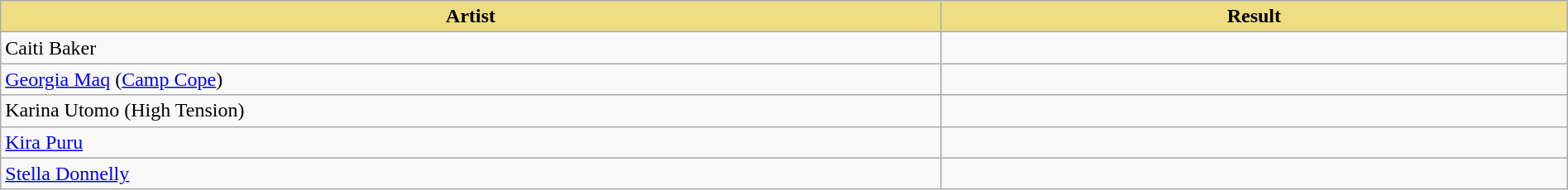<table class="wikitable" width=100%>
<tr>
<th style="width:15%;background:#EEDD82;">Artist</th>
<th style="width:10%;background:#EEDD82;">Result</th>
</tr>
<tr>
<td>Caiti Baker</td>
<td></td>
</tr>
<tr>
<td><a href='#'>Georgia Maq</a> (<a href='#'>Camp Cope</a>)</td>
<td></td>
</tr>
<tr>
<td>Karina Utomo (High Tension)</td>
<td></td>
</tr>
<tr>
<td><a href='#'>Kira Puru</a></td>
<td></td>
</tr>
<tr>
<td><a href='#'>Stella Donnelly</a></td>
<td></td>
</tr>
</table>
